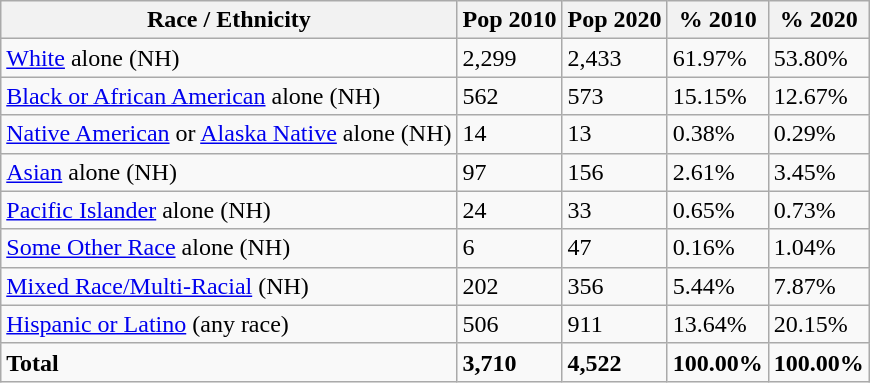<table class="wikitable">
<tr>
<th>Race / Ethnicity</th>
<th>Pop 2010</th>
<th>Pop 2020</th>
<th>% 2010</th>
<th>% 2020</th>
</tr>
<tr>
<td><a href='#'>White</a> alone (NH)</td>
<td>2,299</td>
<td>2,433</td>
<td>61.97%</td>
<td>53.80%</td>
</tr>
<tr>
<td><a href='#'>Black or African American</a> alone (NH)</td>
<td>562</td>
<td>573</td>
<td>15.15%</td>
<td>12.67%</td>
</tr>
<tr>
<td><a href='#'>Native American</a> or <a href='#'>Alaska Native</a> alone (NH)</td>
<td>14</td>
<td>13</td>
<td>0.38%</td>
<td>0.29%</td>
</tr>
<tr>
<td><a href='#'>Asian</a> alone (NH)</td>
<td>97</td>
<td>156</td>
<td>2.61%</td>
<td>3.45%</td>
</tr>
<tr>
<td><a href='#'>Pacific Islander</a> alone (NH)</td>
<td>24</td>
<td>33</td>
<td>0.65%</td>
<td>0.73%</td>
</tr>
<tr>
<td><a href='#'>Some Other Race</a> alone (NH)</td>
<td>6</td>
<td>47</td>
<td>0.16%</td>
<td>1.04%</td>
</tr>
<tr>
<td><a href='#'>Mixed Race/Multi-Racial</a> (NH)</td>
<td>202</td>
<td>356</td>
<td>5.44%</td>
<td>7.87%</td>
</tr>
<tr>
<td><a href='#'>Hispanic or Latino</a> (any race)</td>
<td>506</td>
<td>911</td>
<td>13.64%</td>
<td>20.15%</td>
</tr>
<tr>
<td><strong>Total</strong></td>
<td><strong>3,710</strong></td>
<td><strong>4,522</strong></td>
<td><strong>100.00%</strong></td>
<td><strong>100.00%</strong></td>
</tr>
</table>
